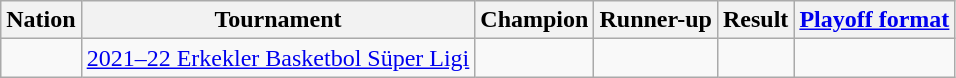<table class="wikitable">
<tr>
<th>Nation</th>
<th>Tournament</th>
<th>Champion</th>
<th>Runner-up</th>
<th>Result</th>
<th><a href='#'>Playoff format</a></th>
</tr>
<tr>
<td></td>
<td><a href='#'>2021–22 Erkekler Basketbol Süper Ligi</a></td>
<td></td>
<td></td>
<td></td>
<td></td>
</tr>
</table>
